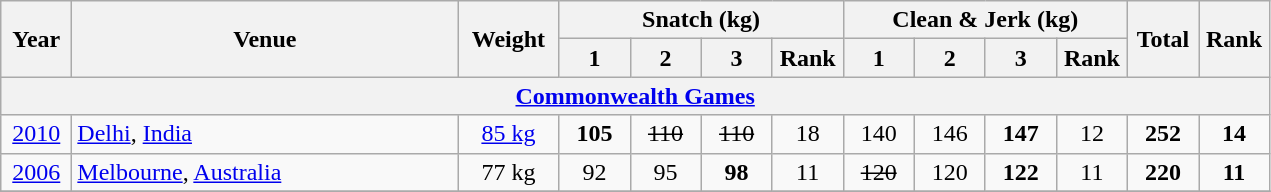<table class = "wikitable" style="text-align:center;">
<tr>
<th rowspan=2 width=40>Year</th>
<th rowspan=2 width=250>Venue</th>
<th rowspan=2 width=60>Weight</th>
<th colspan=4>Snatch (kg)</th>
<th colspan=4>Clean & Jerk (kg)</th>
<th rowspan=2 width=40>Total</th>
<th rowspan=2 width=40>Rank</th>
</tr>
<tr>
<th width=40>1</th>
<th width=40>2</th>
<th width=40>3</th>
<th width=40>Rank</th>
<th width=40>1</th>
<th width=40>2</th>
<th width=40>3</th>
<th width=40>Rank</th>
</tr>
<tr>
<th colspan=13><a href='#'>Commonwealth Games</a></th>
</tr>
<tr>
<td><a href='#'>2010</a></td>
<td align=left> <a href='#'>Delhi</a>, <a href='#'>India</a></td>
<td><a href='#'>85 kg</a></td>
<td><strong>105</strong></td>
<td><s>110</s></td>
<td><s>110</s></td>
<td>18</td>
<td>140</td>
<td>146</td>
<td><strong>147</strong></td>
<td>12</td>
<td><strong>252</strong></td>
<td><strong>14</strong></td>
</tr>
<tr>
<td><a href='#'>2006</a></td>
<td align=left> <a href='#'>Melbourne</a>, <a href='#'>Australia</a></td>
<td>77 kg</td>
<td>92</td>
<td>95</td>
<td><strong>98</strong></td>
<td>11</td>
<td><s>120</s></td>
<td>120</td>
<td><strong>122</strong></td>
<td>11</td>
<td><strong>220</strong></td>
<td><strong>11</strong></td>
</tr>
<tr>
</tr>
</table>
